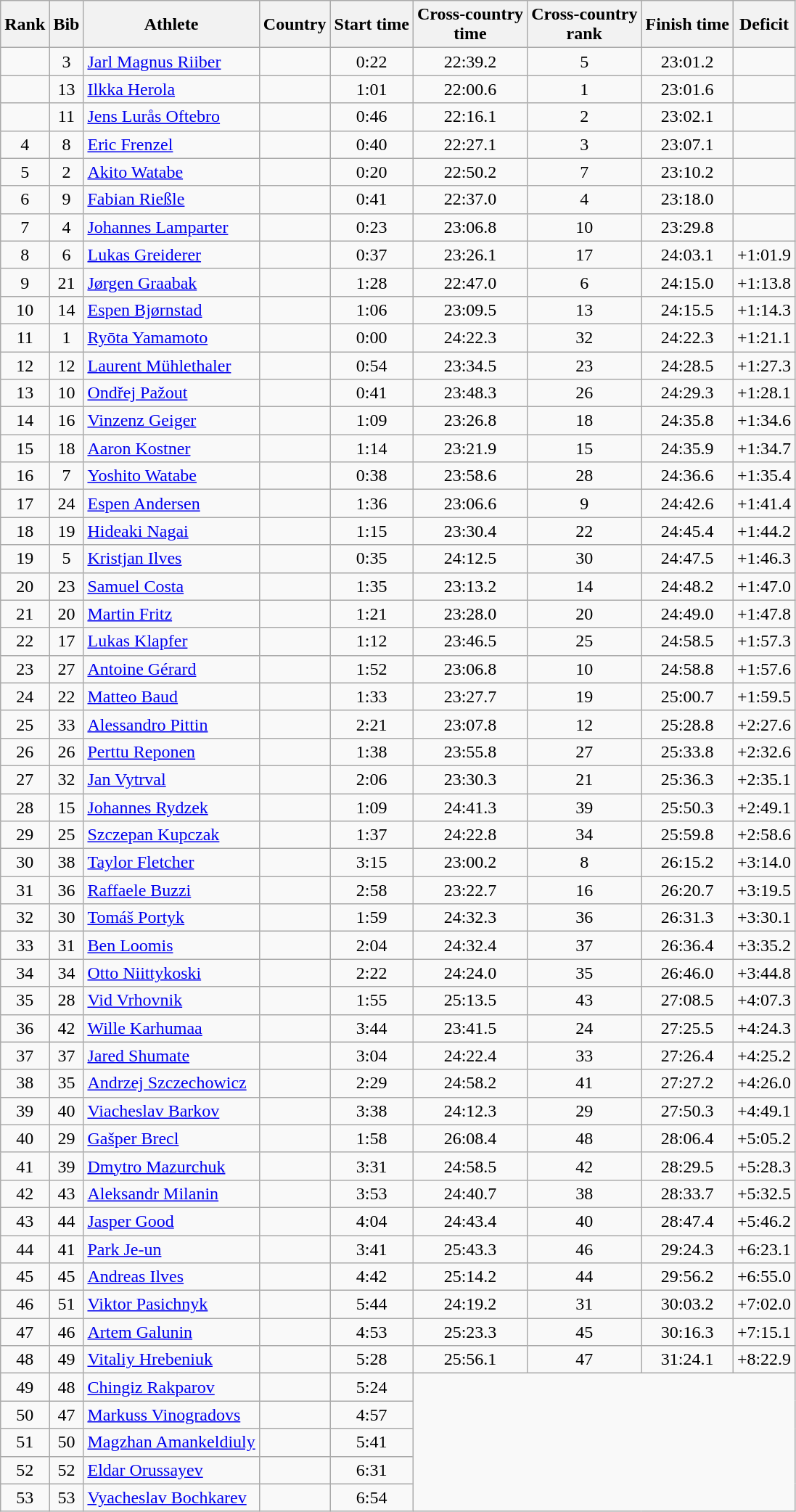<table class="wikitable sortable" style="text-align:center">
<tr>
<th>Rank</th>
<th>Bib</th>
<th>Athlete</th>
<th>Country</th>
<th>Start time</th>
<th>Cross-country<br>time</th>
<th>Cross-country<br>rank</th>
<th>Finish time</th>
<th>Deficit</th>
</tr>
<tr>
<td></td>
<td>3</td>
<td align=left><a href='#'>Jarl Magnus Riiber</a></td>
<td align=left></td>
<td>0:22</td>
<td>22:39.2</td>
<td>5</td>
<td>23:01.2</td>
<td></td>
</tr>
<tr>
<td></td>
<td>13</td>
<td align=left><a href='#'>Ilkka Herola</a></td>
<td align=left></td>
<td>1:01</td>
<td>22:00.6</td>
<td>1</td>
<td>23:01.6</td>
<td></td>
</tr>
<tr>
<td></td>
<td>11</td>
<td align=left><a href='#'>Jens Lurås Oftebro</a></td>
<td align=left></td>
<td>0:46</td>
<td>22:16.1</td>
<td>2</td>
<td>23:02.1</td>
<td></td>
</tr>
<tr>
<td>4</td>
<td>8</td>
<td align=left><a href='#'>Eric Frenzel</a></td>
<td align=left></td>
<td>0:40</td>
<td>22:27.1</td>
<td>3</td>
<td>23:07.1</td>
<td></td>
</tr>
<tr>
<td>5</td>
<td>2</td>
<td align=left><a href='#'>Akito Watabe</a></td>
<td align=left></td>
<td>0:20</td>
<td>22:50.2</td>
<td>7</td>
<td>23:10.2</td>
<td></td>
</tr>
<tr>
<td>6</td>
<td>9</td>
<td align=left><a href='#'>Fabian Rießle</a></td>
<td align=left></td>
<td>0:41</td>
<td>22:37.0</td>
<td>4</td>
<td>23:18.0</td>
<td></td>
</tr>
<tr>
<td>7</td>
<td>4</td>
<td align=left><a href='#'>Johannes Lamparter</a></td>
<td align=left></td>
<td>0:23</td>
<td>23:06.8</td>
<td>10</td>
<td>23:29.8</td>
<td></td>
</tr>
<tr>
<td>8</td>
<td>6</td>
<td align=left><a href='#'>Lukas Greiderer</a></td>
<td align=left></td>
<td>0:37</td>
<td>23:26.1</td>
<td>17</td>
<td>24:03.1</td>
<td>+1:01.9</td>
</tr>
<tr>
<td>9</td>
<td>21</td>
<td align=left><a href='#'>Jørgen Graabak</a></td>
<td align=left></td>
<td>1:28</td>
<td>22:47.0</td>
<td>6</td>
<td>24:15.0</td>
<td>+1:13.8</td>
</tr>
<tr>
<td>10</td>
<td>14</td>
<td align=left><a href='#'>Espen Bjørnstad</a></td>
<td align=left></td>
<td>1:06</td>
<td>23:09.5</td>
<td>13</td>
<td>24:15.5</td>
<td>+1:14.3</td>
</tr>
<tr>
<td>11</td>
<td>1</td>
<td align=left><a href='#'>Ryōta Yamamoto</a></td>
<td align=left></td>
<td>0:00</td>
<td>24:22.3</td>
<td>32</td>
<td>24:22.3</td>
<td>+1:21.1</td>
</tr>
<tr>
<td>12</td>
<td>12</td>
<td align=left><a href='#'>Laurent Mühlethaler</a></td>
<td align=left></td>
<td>0:54</td>
<td>23:34.5</td>
<td>23</td>
<td>24:28.5</td>
<td>+1:27.3</td>
</tr>
<tr>
<td>13</td>
<td>10</td>
<td align=left><a href='#'>Ondřej Pažout</a></td>
<td align=left></td>
<td>0:41</td>
<td>23:48.3</td>
<td>26</td>
<td>24:29.3</td>
<td>+1:28.1</td>
</tr>
<tr>
<td>14</td>
<td>16</td>
<td align=left><a href='#'>Vinzenz Geiger</a></td>
<td align=left></td>
<td>1:09</td>
<td>23:26.8</td>
<td>18</td>
<td>24:35.8</td>
<td>+1:34.6</td>
</tr>
<tr>
<td>15</td>
<td>18</td>
<td align=left><a href='#'>Aaron Kostner</a></td>
<td align=left></td>
<td>1:14</td>
<td>23:21.9</td>
<td>15</td>
<td>24:35.9</td>
<td>+1:34.7</td>
</tr>
<tr>
<td>16</td>
<td>7</td>
<td align=left><a href='#'>Yoshito Watabe</a></td>
<td align=left></td>
<td>0:38</td>
<td>23:58.6</td>
<td>28</td>
<td>24:36.6</td>
<td>+1:35.4</td>
</tr>
<tr>
<td>17</td>
<td>24</td>
<td align=left><a href='#'>Espen Andersen</a></td>
<td align=left></td>
<td>1:36</td>
<td>23:06.6</td>
<td>9</td>
<td>24:42.6</td>
<td>+1:41.4</td>
</tr>
<tr>
<td>18</td>
<td>19</td>
<td align=left><a href='#'>Hideaki Nagai</a></td>
<td align=left></td>
<td>1:15</td>
<td>23:30.4</td>
<td>22</td>
<td>24:45.4</td>
<td>+1:44.2</td>
</tr>
<tr>
<td>19</td>
<td>5</td>
<td align=left><a href='#'>Kristjan Ilves</a></td>
<td align=left></td>
<td>0:35</td>
<td>24:12.5</td>
<td>30</td>
<td>24:47.5</td>
<td>+1:46.3</td>
</tr>
<tr>
<td>20</td>
<td>23</td>
<td align=left><a href='#'>Samuel Costa</a></td>
<td align=left></td>
<td>1:35</td>
<td>23:13.2</td>
<td>14</td>
<td>24:48.2</td>
<td>+1:47.0</td>
</tr>
<tr>
<td>21</td>
<td>20</td>
<td align=left><a href='#'>Martin Fritz</a></td>
<td align=left></td>
<td>1:21</td>
<td>23:28.0</td>
<td>20</td>
<td>24:49.0</td>
<td>+1:47.8</td>
</tr>
<tr>
<td>22</td>
<td>17</td>
<td align=left><a href='#'>Lukas Klapfer</a></td>
<td align=left></td>
<td>1:12</td>
<td>23:46.5</td>
<td>25</td>
<td>24:58.5</td>
<td>+1:57.3</td>
</tr>
<tr>
<td>23</td>
<td>27</td>
<td align=left><a href='#'>Antoine Gérard</a></td>
<td align=left></td>
<td>1:52</td>
<td>23:06.8</td>
<td>10</td>
<td>24:58.8</td>
<td>+1:57.6</td>
</tr>
<tr>
<td>24</td>
<td>22</td>
<td align=left><a href='#'>Matteo Baud</a></td>
<td align=left></td>
<td>1:33</td>
<td>23:27.7</td>
<td>19</td>
<td>25:00.7</td>
<td>+1:59.5</td>
</tr>
<tr>
<td>25</td>
<td>33</td>
<td align=left><a href='#'>Alessandro Pittin</a></td>
<td align=left></td>
<td>2:21</td>
<td>23:07.8</td>
<td>12</td>
<td>25:28.8</td>
<td>+2:27.6</td>
</tr>
<tr>
<td>26</td>
<td>26</td>
<td align=left><a href='#'>Perttu Reponen</a></td>
<td align=left></td>
<td>1:38</td>
<td>23:55.8</td>
<td>27</td>
<td>25:33.8</td>
<td>+2:32.6</td>
</tr>
<tr>
<td>27</td>
<td>32</td>
<td align=left><a href='#'>Jan Vytrval</a></td>
<td align=left></td>
<td>2:06</td>
<td>23:30.3</td>
<td>21</td>
<td>25:36.3</td>
<td>+2:35.1</td>
</tr>
<tr>
<td>28</td>
<td>15</td>
<td align=left><a href='#'>Johannes Rydzek</a></td>
<td align=left></td>
<td>1:09</td>
<td>24:41.3</td>
<td>39</td>
<td>25:50.3</td>
<td>+2:49.1</td>
</tr>
<tr>
<td>29</td>
<td>25</td>
<td align=left><a href='#'>Szczepan Kupczak</a></td>
<td align=left></td>
<td>1:37</td>
<td>24:22.8</td>
<td>34</td>
<td>25:59.8</td>
<td>+2:58.6</td>
</tr>
<tr>
<td>30</td>
<td>38</td>
<td align=left><a href='#'>Taylor Fletcher</a></td>
<td align=left></td>
<td>3:15</td>
<td>23:00.2</td>
<td>8</td>
<td>26:15.2</td>
<td>+3:14.0</td>
</tr>
<tr>
<td>31</td>
<td>36</td>
<td align=left><a href='#'>Raffaele Buzzi</a></td>
<td align=left></td>
<td>2:58</td>
<td>23:22.7</td>
<td>16</td>
<td>26:20.7</td>
<td>+3:19.5</td>
</tr>
<tr>
<td>32</td>
<td>30</td>
<td align=left><a href='#'>Tomáš Portyk</a></td>
<td align=left></td>
<td>1:59</td>
<td>24:32.3</td>
<td>36</td>
<td>26:31.3</td>
<td>+3:30.1</td>
</tr>
<tr>
<td>33</td>
<td>31</td>
<td align=left><a href='#'>Ben Loomis</a></td>
<td align=left></td>
<td>2:04</td>
<td>24:32.4</td>
<td>37</td>
<td>26:36.4</td>
<td>+3:35.2</td>
</tr>
<tr>
<td>34</td>
<td>34</td>
<td align=left><a href='#'>Otto Niittykoski</a></td>
<td align=left></td>
<td>2:22</td>
<td>24:24.0</td>
<td>35</td>
<td>26:46.0</td>
<td>+3:44.8</td>
</tr>
<tr>
<td>35</td>
<td>28</td>
<td align=left><a href='#'>Vid Vrhovnik</a></td>
<td align=left></td>
<td>1:55</td>
<td>25:13.5</td>
<td>43</td>
<td>27:08.5</td>
<td>+4:07.3</td>
</tr>
<tr>
<td>36</td>
<td>42</td>
<td align=left><a href='#'>Wille Karhumaa</a></td>
<td align=left></td>
<td>3:44</td>
<td>23:41.5</td>
<td>24</td>
<td>27:25.5</td>
<td>+4:24.3</td>
</tr>
<tr>
<td>37</td>
<td>37</td>
<td align=left><a href='#'>Jared Shumate</a></td>
<td align=left></td>
<td>3:04</td>
<td>24:22.4</td>
<td>33</td>
<td>27:26.4</td>
<td>+4:25.2</td>
</tr>
<tr>
<td>38</td>
<td>35</td>
<td align=left><a href='#'>Andrzej Szczechowicz</a></td>
<td align=left></td>
<td>2:29</td>
<td>24:58.2</td>
<td>41</td>
<td>27:27.2</td>
<td>+4:26.0</td>
</tr>
<tr>
<td>39</td>
<td>40</td>
<td align=left><a href='#'>Viacheslav Barkov</a></td>
<td align=left></td>
<td>3:38</td>
<td>24:12.3</td>
<td>29</td>
<td>27:50.3</td>
<td>+4:49.1</td>
</tr>
<tr>
<td>40</td>
<td>29</td>
<td align=left><a href='#'>Gašper Brecl</a></td>
<td align=left></td>
<td>1:58</td>
<td>26:08.4</td>
<td>48</td>
<td>28:06.4</td>
<td>+5:05.2</td>
</tr>
<tr>
<td>41</td>
<td>39</td>
<td align=left><a href='#'>Dmytro Mazurchuk</a></td>
<td align=left></td>
<td>3:31</td>
<td>24:58.5</td>
<td>42</td>
<td>28:29.5</td>
<td>+5:28.3</td>
</tr>
<tr>
<td>42</td>
<td>43</td>
<td align=left><a href='#'>Aleksandr Milanin</a></td>
<td align=left></td>
<td>3:53</td>
<td>24:40.7</td>
<td>38</td>
<td>28:33.7</td>
<td>+5:32.5</td>
</tr>
<tr>
<td>43</td>
<td>44</td>
<td align=left><a href='#'>Jasper Good</a></td>
<td align=left></td>
<td>4:04</td>
<td>24:43.4</td>
<td>40</td>
<td>28:47.4</td>
<td>+5:46.2</td>
</tr>
<tr>
<td>44</td>
<td>41</td>
<td align=left><a href='#'>Park Je-un</a></td>
<td align=left></td>
<td>3:41</td>
<td>25:43.3</td>
<td>46</td>
<td>29:24.3</td>
<td>+6:23.1</td>
</tr>
<tr>
<td>45</td>
<td>45</td>
<td align=left><a href='#'>Andreas Ilves</a></td>
<td align=left></td>
<td>4:42</td>
<td>25:14.2</td>
<td>44</td>
<td>29:56.2</td>
<td>+6:55.0</td>
</tr>
<tr>
<td>46</td>
<td>51</td>
<td align=left><a href='#'>Viktor Pasichnyk</a></td>
<td align=left></td>
<td>5:44</td>
<td>24:19.2</td>
<td>31</td>
<td>30:03.2</td>
<td>+7:02.0</td>
</tr>
<tr>
<td>47</td>
<td>46</td>
<td align=left><a href='#'>Artem Galunin</a></td>
<td align=left></td>
<td>4:53</td>
<td>25:23.3</td>
<td>45</td>
<td>30:16.3</td>
<td>+7:15.1</td>
</tr>
<tr>
<td>48</td>
<td>49</td>
<td align=left><a href='#'>Vitaliy Hrebeniuk</a></td>
<td align=left></td>
<td>5:28</td>
<td>25:56.1</td>
<td>47</td>
<td>31:24.1</td>
<td>+8:22.9</td>
</tr>
<tr>
<td>49</td>
<td>48</td>
<td align="left"><a href='#'>Chingiz Rakparov</a></td>
<td align="left"></td>
<td>5:24</td>
<td colspan=4 rowspan=5></td>
</tr>
<tr>
<td>50</td>
<td>47</td>
<td align="left"><a href='#'>Markuss Vinogradovs</a></td>
<td align="left"></td>
<td>4:57</td>
</tr>
<tr>
<td>51</td>
<td>50</td>
<td align=left><a href='#'>Magzhan Amankeldiuly</a></td>
<td align=left></td>
<td>5:41</td>
</tr>
<tr>
<td>52</td>
<td>52</td>
<td align=left><a href='#'>Eldar Orussayev</a></td>
<td align=left></td>
<td>6:31</td>
</tr>
<tr>
<td>53</td>
<td>53</td>
<td align=left><a href='#'>Vyacheslav Bochkarev</a></td>
<td align=left></td>
<td>6:54</td>
</tr>
</table>
